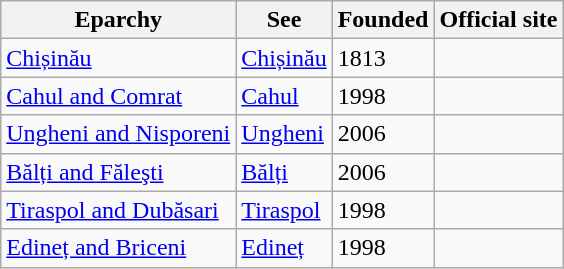<table class=wikitable>
<tr>
<th>Eparchy</th>
<th>See</th>
<th>Founded</th>
<th>Official site</th>
</tr>
<tr>
<td><a href='#'>Chișinău</a></td>
<td><a href='#'>Chișinău</a></td>
<td>1813</td>
<td></td>
</tr>
<tr>
<td><a href='#'>Cahul and Comrat</a></td>
<td><a href='#'>Cahul</a></td>
<td>1998</td>
<td></td>
</tr>
<tr>
<td><a href='#'>Ungheni and Nisporeni</a></td>
<td><a href='#'>Ungheni</a></td>
<td>2006</td>
<td></td>
</tr>
<tr>
<td><a href='#'>Bălți and Făleşti</a></td>
<td><a href='#'>Bălți</a></td>
<td>2006</td>
<td></td>
</tr>
<tr>
<td><a href='#'>Tiraspol and Dubăsari</a></td>
<td><a href='#'>Tiraspol</a></td>
<td>1998</td>
<td></td>
</tr>
<tr>
<td><a href='#'>Edineț and Briceni</a></td>
<td><a href='#'>Edineț</a></td>
<td>1998</td>
<td></td>
</tr>
</table>
